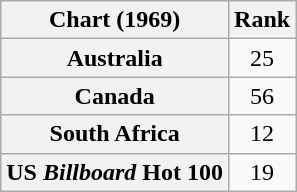<table class="wikitable sortable plainrowheaders">
<tr>
<th>Chart (1969)</th>
<th style="text-align:center;">Rank</th>
</tr>
<tr>
<th scope="row">Australia</th>
<td style="text-align:center;">25</td>
</tr>
<tr>
<th scope="row">Canada</th>
<td style="text-align:center;">56</td>
</tr>
<tr>
<th scope="row">South Africa</th>
<td align="center">12</td>
</tr>
<tr>
<th scope="row">US <em>Billboard</em> Hot 100</th>
<td style="text-align:center;">19</td>
</tr>
</table>
